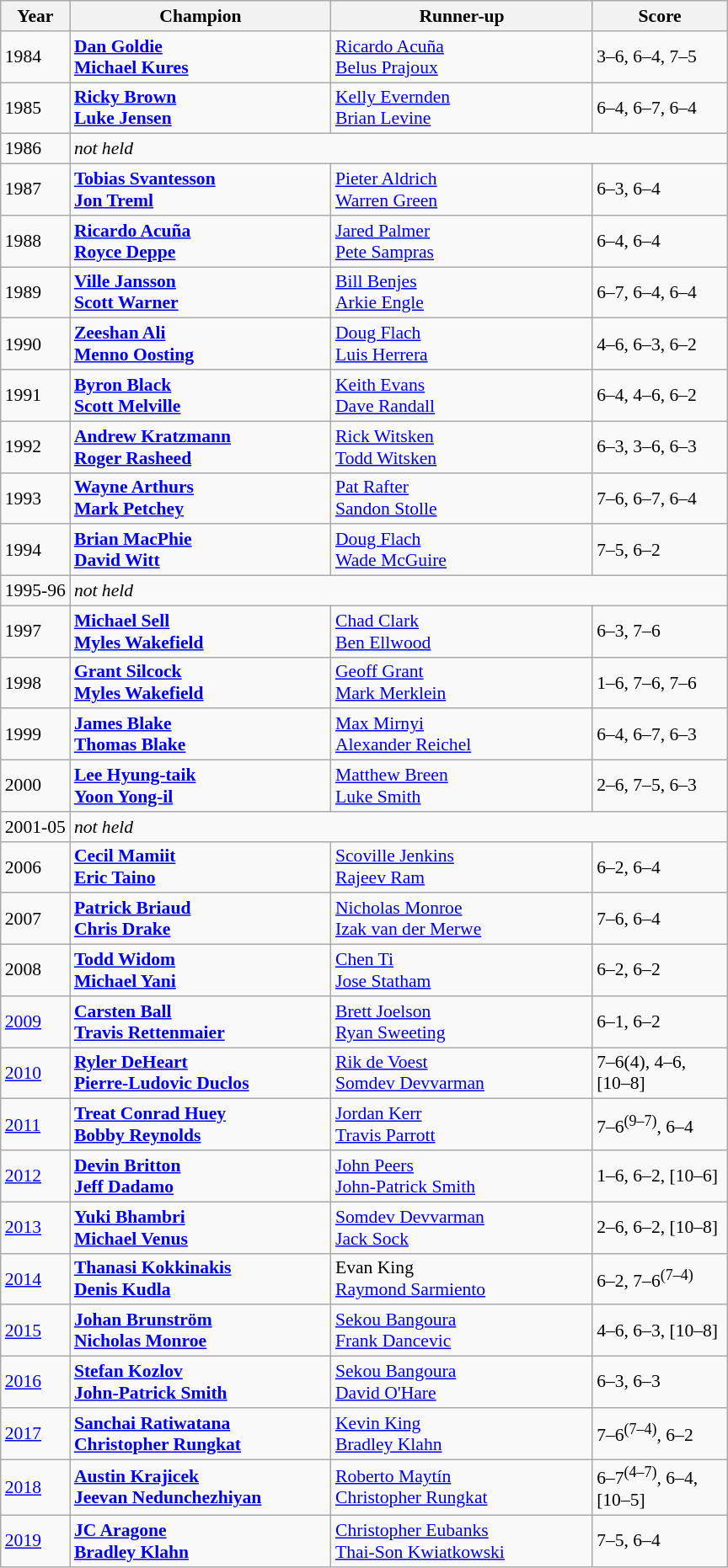<table class="wikitable" style="font-size:90%">
<tr>
<th>Year</th>
<th width="200">Champion</th>
<th width="200">Runner-up</th>
<th width="100">Score</th>
</tr>
<tr>
<td>1984</td>
<td> <strong><a href='#'>Dan Goldie</a></strong> <br>  <strong><a href='#'>Michael Kures</a></strong></td>
<td> <a href='#'>Ricardo Acuña</a> <br>  <a href='#'>Belus Prajoux</a></td>
<td>3–6, 6–4, 7–5</td>
</tr>
<tr>
<td>1985</td>
<td> <strong><a href='#'>Ricky Brown</a></strong> <br>  <strong><a href='#'>Luke Jensen</a></strong></td>
<td> <a href='#'>Kelly Evernden</a> <br>  <a href='#'>Brian Levine</a></td>
<td>6–4, 6–7, 6–4</td>
</tr>
<tr>
<td>1986</td>
<td colspan="3" style="background#edf3fe;"><em>not held</em></td>
</tr>
<tr>
<td>1987</td>
<td> <strong><a href='#'>Tobias Svantesson</a></strong> <br>  <strong><a href='#'>Jon Treml</a></strong></td>
<td> <a href='#'>Pieter Aldrich</a> <br>  <a href='#'>Warren Green</a></td>
<td>6–3, 6–4</td>
</tr>
<tr>
<td>1988</td>
<td> <strong><a href='#'>Ricardo Acuña</a></strong> <br>  <strong><a href='#'>Royce Deppe</a></strong></td>
<td> <a href='#'>Jared Palmer</a> <br>  <a href='#'>Pete Sampras</a></td>
<td>6–4, 6–4</td>
</tr>
<tr>
<td>1989</td>
<td> <strong><a href='#'>Ville Jansson</a></strong> <br>  <strong><a href='#'>Scott Warner</a></strong></td>
<td> <a href='#'>Bill Benjes</a> <br>  <a href='#'>Arkie Engle</a></td>
<td>6–7, 6–4, 6–4</td>
</tr>
<tr>
<td>1990</td>
<td> <strong><a href='#'>Zeeshan Ali</a></strong> <br>  <strong><a href='#'>Menno Oosting</a></strong></td>
<td> <a href='#'>Doug Flach</a> <br>  <a href='#'>Luis Herrera</a></td>
<td>4–6, 6–3, 6–2</td>
</tr>
<tr>
<td>1991</td>
<td> <strong><a href='#'>Byron Black</a></strong> <br>  <strong><a href='#'>Scott Melville</a></strong></td>
<td> <a href='#'>Keith Evans</a> <br>  <a href='#'>Dave Randall</a></td>
<td>6–4, 4–6, 6–2</td>
</tr>
<tr>
<td>1992</td>
<td> <strong><a href='#'>Andrew Kratzmann</a></strong> <br>  <strong><a href='#'>Roger Rasheed</a></strong></td>
<td> <a href='#'>Rick Witsken</a> <br>  <a href='#'>Todd Witsken</a></td>
<td>6–3, 3–6, 6–3</td>
</tr>
<tr>
<td>1993</td>
<td> <strong><a href='#'>Wayne Arthurs</a></strong> <br>  <strong><a href='#'>Mark Petchey</a></strong></td>
<td> <a href='#'>Pat Rafter</a> <br>  <a href='#'>Sandon Stolle</a></td>
<td>7–6, 6–7, 6–4</td>
</tr>
<tr>
<td>1994</td>
<td> <strong><a href='#'>Brian MacPhie</a></strong> <br>  <strong><a href='#'>David Witt</a></strong></td>
<td> <a href='#'>Doug Flach</a> <br>  <a href='#'>Wade McGuire</a></td>
<td>7–5, 6–2</td>
</tr>
<tr>
<td>1995-96</td>
<td colspan="3" style="background#edf3fe;"><em>not held</em></td>
</tr>
<tr>
<td>1997</td>
<td> <strong><a href='#'>Michael Sell</a></strong> <br>  <strong><a href='#'>Myles Wakefield</a></strong></td>
<td> <a href='#'>Chad Clark</a> <br>  <a href='#'>Ben Ellwood</a></td>
<td>6–3, 7–6</td>
</tr>
<tr>
<td>1998</td>
<td> <strong><a href='#'>Grant Silcock</a></strong> <br>  <strong><a href='#'>Myles Wakefield</a></strong></td>
<td> <a href='#'>Geoff Grant</a> <br>  <a href='#'>Mark Merklein</a></td>
<td>1–6, 7–6, 7–6</td>
</tr>
<tr>
<td>1999</td>
<td> <strong><a href='#'>James Blake</a></strong> <br>  <strong><a href='#'>Thomas Blake</a></strong></td>
<td> <a href='#'>Max Mirnyi</a> <br>  <a href='#'>Alexander Reichel</a></td>
<td>6–4, 6–7, 6–3</td>
</tr>
<tr>
<td>2000</td>
<td> <strong><a href='#'>Lee Hyung-taik</a></strong> <br>  <strong><a href='#'>Yoon Yong-il</a></strong></td>
<td> <a href='#'>Matthew Breen</a> <br>  <a href='#'>Luke Smith</a></td>
<td>2–6, 7–5, 6–3</td>
</tr>
<tr>
<td>2001-05</td>
<td colspan="3" style="background#edf3fe;"><em>not held</em></td>
</tr>
<tr>
<td>2006</td>
<td> <strong><a href='#'>Cecil Mamiit</a></strong> <br>  <strong><a href='#'>Eric Taino</a></strong></td>
<td> <a href='#'>Scoville Jenkins</a> <br>  <a href='#'>Rajeev Ram</a></td>
<td>6–2, 6–4</td>
</tr>
<tr>
<td>2007</td>
<td> <strong><a href='#'>Patrick Briaud</a></strong> <br>  <strong><a href='#'>Chris Drake</a></strong></td>
<td> <a href='#'>Nicholas Monroe</a> <br>  <a href='#'>Izak van der Merwe</a></td>
<td>7–6, 6–4</td>
</tr>
<tr>
<td>2008</td>
<td> <strong><a href='#'>Todd Widom</a></strong> <br>  <strong><a href='#'>Michael Yani</a></strong></td>
<td> <a href='#'>Chen Ti</a> <br>  <a href='#'>Jose Statham</a></td>
<td>6–2, 6–2</td>
</tr>
<tr>
<td><a href='#'>2009</a></td>
<td> <strong><a href='#'>Carsten Ball</a></strong> <br>  <strong><a href='#'>Travis Rettenmaier</a></strong></td>
<td> <a href='#'>Brett Joelson</a> <br>  <a href='#'>Ryan Sweeting</a></td>
<td>6–1, 6–2</td>
</tr>
<tr>
<td><a href='#'>2010</a></td>
<td> <strong><a href='#'>Ryler DeHeart</a></strong> <br>  <strong><a href='#'>Pierre-Ludovic Duclos</a></strong></td>
<td> <a href='#'>Rik de Voest</a> <br>  <a href='#'>Somdev Devvarman</a></td>
<td>7–6(4), 4–6, [10–8]</td>
</tr>
<tr>
<td><a href='#'>2011</a></td>
<td> <strong><a href='#'>Treat Conrad Huey</a></strong> <br>  <strong><a href='#'>Bobby Reynolds</a></strong></td>
<td> <a href='#'>Jordan Kerr</a> <br>  <a href='#'>Travis Parrott</a></td>
<td>7–6<sup>(9–7)</sup>, 6–4</td>
</tr>
<tr>
<td><a href='#'>2012</a></td>
<td> <strong><a href='#'>Devin Britton</a></strong> <br>  <strong><a href='#'>Jeff Dadamo</a></strong></td>
<td> <a href='#'>John Peers</a> <br>  <a href='#'>John-Patrick Smith</a></td>
<td>1–6, 6–2, [10–6]</td>
</tr>
<tr>
<td><a href='#'>2013</a></td>
<td> <strong><a href='#'>Yuki Bhambri</a></strong> <br>  <strong><a href='#'>Michael Venus</a></strong></td>
<td> <a href='#'>Somdev Devvarman</a> <br>  <a href='#'>Jack Sock</a></td>
<td>2–6, 6–2, [10–8]</td>
</tr>
<tr>
<td><a href='#'>2014</a></td>
<td> <strong><a href='#'>Thanasi Kokkinakis</a></strong> <br>  <strong><a href='#'>Denis Kudla</a></strong></td>
<td> Evan King <br>  <a href='#'>Raymond Sarmiento</a></td>
<td>6–2, 7–6<sup>(7–4)</sup></td>
</tr>
<tr>
<td><a href='#'>2015</a></td>
<td> <strong><a href='#'>Johan Brunström</a></strong> <br>  <strong><a href='#'>Nicholas Monroe</a></strong></td>
<td> <a href='#'>Sekou Bangoura</a> <br>  <a href='#'>Frank Dancevic</a></td>
<td>4–6, 6–3, [10–8]</td>
</tr>
<tr>
<td><a href='#'>2016</a></td>
<td> <strong><a href='#'>Stefan Kozlov</a></strong> <br>  <strong><a href='#'>John-Patrick Smith</a></strong></td>
<td> <a href='#'>Sekou Bangoura</a> <br>  <a href='#'>David O'Hare</a></td>
<td>6–3, 6–3</td>
</tr>
<tr>
<td><a href='#'>2017</a></td>
<td> <strong><a href='#'>Sanchai Ratiwatana</a></strong> <br>  <strong><a href='#'>Christopher Rungkat</a></strong></td>
<td> <a href='#'>Kevin King</a> <br>  <a href='#'>Bradley Klahn</a></td>
<td>7–6<sup>(7–4)</sup>, 6–2</td>
</tr>
<tr>
<td><a href='#'>2018</a></td>
<td> <strong><a href='#'>Austin Krajicek</a></strong> <br>  <strong><a href='#'>Jeevan Nedunchezhiyan</a></strong></td>
<td> <a href='#'>Roberto Maytín</a> <br>  <a href='#'>Christopher Rungkat</a></td>
<td>6–7<sup>(4–7)</sup>, 6–4, [10–5]</td>
</tr>
<tr>
<td><a href='#'>2019</a></td>
<td> <strong><a href='#'>JC Aragone</a></strong> <br>  <strong><a href='#'>Bradley Klahn</a></strong></td>
<td> <a href='#'>Christopher Eubanks</a> <br>  <a href='#'>Thai-Son Kwiatkowski</a></td>
<td>7–5, 6–4</td>
</tr>
</table>
